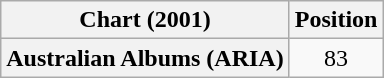<table class="wikitable plainrowheaders">
<tr>
<th align="left">Chart (2001)</th>
<th align="left">Position</th>
</tr>
<tr>
<th scope="row">Australian Albums (ARIA)</th>
<td align="center">83</td>
</tr>
</table>
